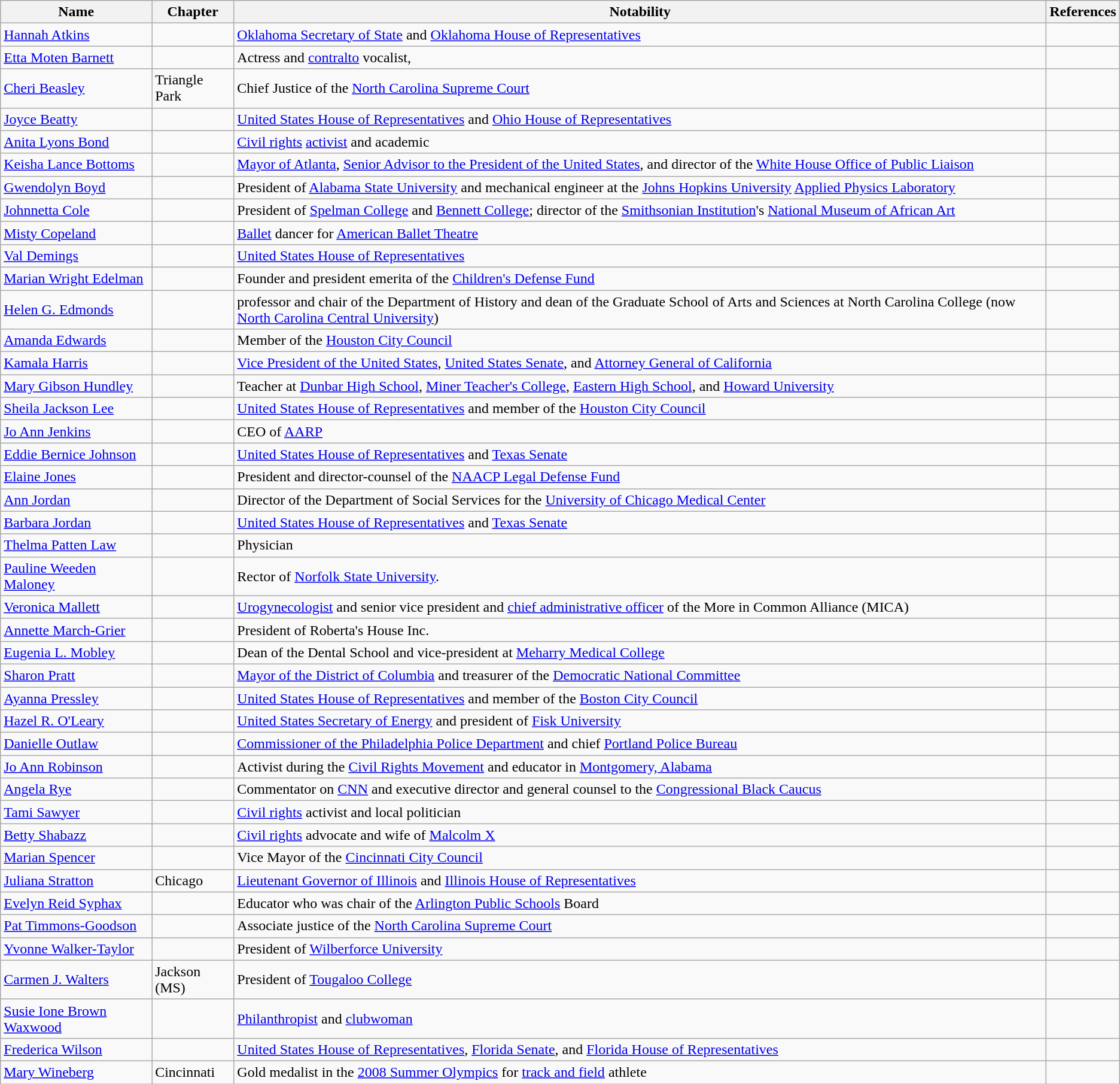<table class="wikitable sortable">
<tr>
<th>Name</th>
<th>Chapter</th>
<th>Notability</th>
<th>References</th>
</tr>
<tr>
<td><a href='#'>Hannah Atkins</a></td>
<td></td>
<td><a href='#'>Oklahoma Secretary of State</a> and <a href='#'>Oklahoma House of Representatives</a></td>
<td></td>
</tr>
<tr>
<td><a href='#'>Etta Moten Barnett</a></td>
<td></td>
<td>Actress and <a href='#'>contralto</a> vocalist,</td>
<td></td>
</tr>
<tr>
<td><a href='#'>Cheri Beasley</a></td>
<td>Triangle Park</td>
<td>Chief Justice of the <a href='#'>North Carolina Supreme Court</a></td>
<td></td>
</tr>
<tr>
<td><a href='#'>Joyce Beatty</a></td>
<td></td>
<td><a href='#'>United States House of Representatives</a> and <a href='#'>Ohio House of Representatives</a></td>
<td></td>
</tr>
<tr>
<td><a href='#'>Anita Lyons Bond</a></td>
<td></td>
<td><a href='#'>Civil rights</a> <a href='#'>activist</a> and academic</td>
<td></td>
</tr>
<tr>
<td><a href='#'>Keisha Lance Bottoms</a></td>
<td></td>
<td><a href='#'>Mayor of Atlanta</a>, <a href='#'>Senior Advisor to the President of the United States</a>, and director of the <a href='#'>White House Office of Public Liaison</a></td>
<td></td>
</tr>
<tr>
<td><a href='#'>Gwendolyn Boyd</a></td>
<td></td>
<td>President of <a href='#'>Alabama State University</a> and mechanical engineer at the <a href='#'>Johns Hopkins University</a> <a href='#'>Applied Physics Laboratory</a></td>
<td></td>
</tr>
<tr>
<td><a href='#'>Johnnetta Cole</a></td>
<td></td>
<td>President of <a href='#'>Spelman College</a> and <a href='#'>Bennett College</a>; director of the <a href='#'>Smithsonian Institution</a>'s <a href='#'>National Museum of African Art</a></td>
<td></td>
</tr>
<tr>
<td><a href='#'>Misty Copeland</a></td>
<td></td>
<td><a href='#'>Ballet</a> dancer for <a href='#'>American Ballet Theatre</a></td>
<td></td>
</tr>
<tr>
<td><a href='#'>Val Demings</a></td>
<td></td>
<td><a href='#'>United States House of Representatives</a></td>
<td></td>
</tr>
<tr>
<td><a href='#'>Marian Wright Edelman</a></td>
<td></td>
<td>Founder and president emerita of the <a href='#'>Children's Defense Fund</a></td>
<td></td>
</tr>
<tr>
<td><a href='#'>Helen G. Edmonds</a></td>
<td></td>
<td>professor and chair of the Department of History and dean of the Graduate School of Arts and Sciences at  North Carolina College (now <a href='#'>North Carolina Central University</a>)</td>
<td></td>
</tr>
<tr>
<td><a href='#'>Amanda Edwards</a></td>
<td></td>
<td>Member of the <a href='#'>Houston City Council</a></td>
<td></td>
</tr>
<tr>
<td><a href='#'>Kamala Harris</a></td>
<td></td>
<td><a href='#'>Vice President of the United States</a>, <a href='#'>United States Senate</a>, and <a href='#'>Attorney General of California</a></td>
<td></td>
</tr>
<tr>
<td><a href='#'>Mary Gibson Hundley</a></td>
<td></td>
<td>Teacher at <a href='#'>Dunbar High School</a>, <a href='#'>Miner Teacher's College</a>, <a href='#'>Eastern High School</a>, and <a href='#'>Howard University</a></td>
<td></td>
</tr>
<tr>
<td><a href='#'>Sheila Jackson Lee</a></td>
<td></td>
<td><a href='#'>United States House of Representatives</a> and member of the <a href='#'>Houston City Council</a></td>
<td></td>
</tr>
<tr>
<td><a href='#'>Jo Ann Jenkins</a></td>
<td></td>
<td>CEO of <a href='#'>AARP</a></td>
<td></td>
</tr>
<tr>
<td><a href='#'>Eddie Bernice Johnson</a></td>
<td></td>
<td><a href='#'>United States House of Representatives</a> and <a href='#'>Texas Senate</a></td>
<td></td>
</tr>
<tr>
<td><a href='#'>Elaine Jones</a></td>
<td></td>
<td>President and director-counsel of the <a href='#'>NAACP Legal Defense Fund</a></td>
<td></td>
</tr>
<tr>
<td><a href='#'>Ann Jordan</a></td>
<td></td>
<td>Director of the Department of Social Services for the <a href='#'>University of Chicago Medical Center</a></td>
<td></td>
</tr>
<tr>
<td><a href='#'>Barbara Jordan</a></td>
<td></td>
<td><a href='#'>United States House of Representatives</a> and <a href='#'>Texas Senate</a></td>
<td></td>
</tr>
<tr>
<td><a href='#'>Thelma Patten Law</a></td>
<td></td>
<td>Physician</td>
<td></td>
</tr>
<tr>
<td><a href='#'>Pauline Weeden Maloney</a></td>
<td></td>
<td>Rector of <a href='#'>Norfolk State University</a>.</td>
<td></td>
</tr>
<tr>
<td><a href='#'>Veronica Mallett</a></td>
<td></td>
<td><a href='#'>Urogynecologist</a> and senior vice president and <a href='#'>chief administrative officer</a> of the More in Common Alliance (MICA)</td>
<td></td>
</tr>
<tr>
<td><a href='#'>Annette March-Grier</a></td>
<td></td>
<td>President of Roberta's House Inc.</td>
<td></td>
</tr>
<tr>
<td><a href='#'>Eugenia L. Mobley</a></td>
<td></td>
<td>Dean of the Dental School and vice-president at <a href='#'>Meharry Medical College</a></td>
<td></td>
</tr>
<tr>
<td><a href='#'>Sharon Pratt</a></td>
<td></td>
<td><a href='#'>Mayor of the District of Columbia</a> and treasurer of the <a href='#'>Democratic National Committee</a></td>
<td></td>
</tr>
<tr>
<td><a href='#'>Ayanna Pressley</a></td>
<td></td>
<td><a href='#'>United States House of Representatives</a> and member of the <a href='#'>Boston City Council</a></td>
<td></td>
</tr>
<tr>
<td><a href='#'>Hazel R. O'Leary</a></td>
<td></td>
<td><a href='#'>United States Secretary of Energy</a> and president of <a href='#'>Fisk University</a></td>
<td></td>
</tr>
<tr>
<td><a href='#'>Danielle Outlaw</a></td>
<td></td>
<td><a href='#'>Commissioner of the Philadelphia Police Department</a> and chief <a href='#'>Portland Police Bureau</a></td>
<td></td>
</tr>
<tr>
<td><a href='#'>Jo Ann Robinson</a></td>
<td></td>
<td>Activist during the <a href='#'>Civil Rights Movement</a> and educator in <a href='#'>Montgomery, Alabama</a></td>
<td></td>
</tr>
<tr>
<td><a href='#'>Angela Rye</a></td>
<td></td>
<td>Commentator on <a href='#'>CNN</a> and executive director and general counsel to the <a href='#'>Congressional Black Caucus</a></td>
<td></td>
</tr>
<tr>
<td><a href='#'>Tami Sawyer</a></td>
<td></td>
<td><a href='#'>Civil rights</a> activist and local politician</td>
<td></td>
</tr>
<tr>
<td><a href='#'>Betty Shabazz</a></td>
<td></td>
<td><a href='#'>Civil rights</a> advocate and wife of <a href='#'>Malcolm X</a></td>
<td></td>
</tr>
<tr>
<td><a href='#'>Marian Spencer</a></td>
<td></td>
<td>Vice Mayor of the <a href='#'>Cincinnati City Council</a></td>
<td></td>
</tr>
<tr>
<td><a href='#'>Juliana Stratton</a></td>
<td>Chicago</td>
<td><a href='#'>Lieutenant Governor of Illinois</a> and <a href='#'>Illinois House of Representatives</a></td>
<td></td>
</tr>
<tr>
<td><a href='#'>Evelyn Reid Syphax</a></td>
<td></td>
<td>Educator who was chair of the <a href='#'>Arlington Public Schools</a> Board</td>
<td></td>
</tr>
<tr>
<td><a href='#'>Pat Timmons-Goodson</a></td>
<td></td>
<td>Associate justice of the <a href='#'>North Carolina Supreme Court</a></td>
<td></td>
</tr>
<tr>
<td><a href='#'>Yvonne Walker-Taylor</a></td>
<td></td>
<td>President of <a href='#'>Wilberforce University</a></td>
<td></td>
</tr>
<tr>
<td><a href='#'>Carmen J. Walters</a></td>
<td>Jackson (MS)</td>
<td>President of <a href='#'>Tougaloo College</a></td>
<td></td>
</tr>
<tr>
<td><a href='#'>Susie Ione Brown Waxwood</a></td>
<td></td>
<td><a href='#'>Philanthropist</a> and <a href='#'>clubwoman</a></td>
<td></td>
</tr>
<tr>
<td><a href='#'>Frederica Wilson</a></td>
<td></td>
<td><a href='#'>United States House of Representatives</a>, <a href='#'>Florida Senate</a>, and <a href='#'>Florida House of Representatives</a></td>
<td></td>
</tr>
<tr>
<td><a href='#'>Mary Wineberg</a></td>
<td>Cincinnati</td>
<td>Gold medalist in the <a href='#'>2008 Summer Olympics</a> for <a href='#'>track and field</a> athlete</td>
<td></td>
</tr>
</table>
